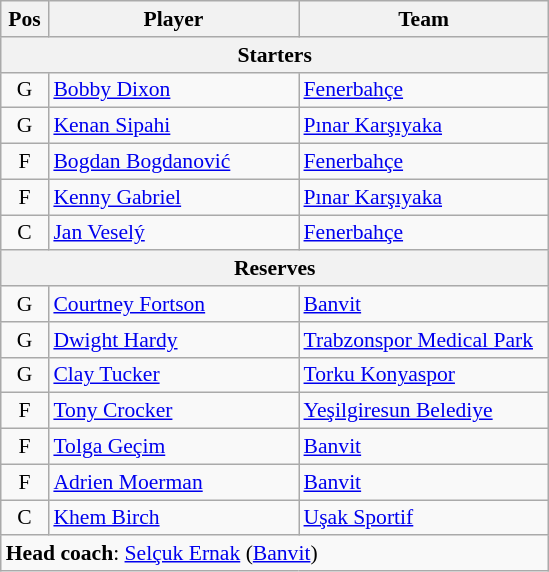<table class="wikitable" style="text-align:center; font-size:90%;">
<tr>
<th scope="col" style="width:25px;">Pos</th>
<th scope="col" style="width:160px;">Player</th>
<th scope="col" style="width:160px;">Team</th>
</tr>
<tr>
<th scope="col" colspan="5">Starters</th>
</tr>
<tr>
<td>G</td>
<td style="text-align:left"> <a href='#'>Bobby Dixon</a></td>
<td style="text-align:left"><a href='#'>Fenerbahçe</a></td>
</tr>
<tr>
<td>G</td>
<td style="text-align:left"> <a href='#'>Kenan Sipahi</a></td>
<td style="text-align:left"><a href='#'>Pınar Karşıyaka</a></td>
</tr>
<tr>
<td>F</td>
<td style="text-align:left"> <a href='#'>Bogdan Bogdanović</a></td>
<td style="text-align:left"><a href='#'>Fenerbahçe</a></td>
</tr>
<tr>
<td>F</td>
<td style="text-align:left"> <a href='#'>Kenny Gabriel</a></td>
<td style="text-align:left"><a href='#'>Pınar Karşıyaka</a></td>
</tr>
<tr>
<td>C</td>
<td style="text-align:left"> <a href='#'>Jan Veselý</a></td>
<td style="text-align:left"><a href='#'>Fenerbahçe</a></td>
</tr>
<tr>
<th scope="col" colspan="5">Reserves</th>
</tr>
<tr>
<td>G</td>
<td style="text-align:left"> <a href='#'>Courtney Fortson</a></td>
<td style="text-align:left"><a href='#'>Banvit</a></td>
</tr>
<tr>
<td>G</td>
<td style="text-align:left"> <a href='#'>Dwight Hardy</a></td>
<td style="text-align:left"><a href='#'>Trabzonspor Medical Park</a></td>
</tr>
<tr>
<td>G</td>
<td style="text-align:left"> <a href='#'>Clay Tucker</a></td>
<td style="text-align:left"><a href='#'>Torku Konyaspor</a></td>
</tr>
<tr>
<td>F</td>
<td style="text-align:left"> <a href='#'>Tony Crocker</a></td>
<td style="text-align:left"><a href='#'>Yeşilgiresun Belediye</a></td>
</tr>
<tr>
<td>F</td>
<td style="text-align:left"> <a href='#'>Tolga Geçim</a></td>
<td style="text-align:left"><a href='#'>Banvit</a></td>
</tr>
<tr>
<td>F</td>
<td style="text-align:left"> <a href='#'>Adrien Moerman</a></td>
<td style="text-align:left"><a href='#'>Banvit</a></td>
</tr>
<tr>
<td>C</td>
<td style="text-align:left"> <a href='#'>Khem Birch</a></td>
<td style="text-align:left"><a href='#'>Uşak Sportif</a></td>
</tr>
<tr>
<td style="text-align:left" colspan="5"><strong>Head coach</strong>:  <a href='#'>Selçuk Ernak</a> (<a href='#'>Banvit</a>)</td>
</tr>
</table>
